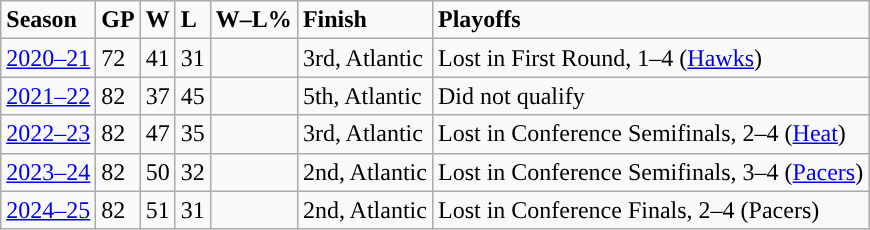<table class="wikitable">
<tr style="font-weight:bold; ">
<td>Season</td>
<td>GP</td>
<td>W</td>
<td>L</td>
<td>W–L%</td>
<td>Finish</td>
<td>Playoffs</td>
</tr>
<tr>
<td><a href='#'>2020–21</a></td>
<td>72</td>
<td>41</td>
<td>31</td>
<td></td>
<td>3rd, Atlantic</td>
<td>Lost in First Round, 1–4 (<a href='#'>Hawks</a>)</td>
</tr>
<tr>
<td><a href='#'>2021–22</a></td>
<td>82</td>
<td>37</td>
<td>45</td>
<td></td>
<td>5th, Atlantic</td>
<td>Did not qualify</td>
</tr>
<tr>
<td><a href='#'>2022–23</a></td>
<td>82</td>
<td>47</td>
<td>35</td>
<td></td>
<td>3rd, Atlantic</td>
<td>Lost in Conference Semifinals, 2–4 (<a href='#'>Heat</a>)</td>
</tr>
<tr>
<td><a href='#'>2023–24</a></td>
<td>82</td>
<td>50</td>
<td>32</td>
<td></td>
<td>2nd, Atlantic</td>
<td>Lost in Conference Semifinals, 3–4 (<a href='#'>Pacers</a>)</td>
</tr>
<tr>
<td><a href='#'>2024–25</a></td>
<td>82</td>
<td>51</td>
<td>31</td>
<td></td>
<td>2nd, Atlantic</td>
<td>Lost in Conference Finals, 2–4 (Pacers)</td>
</tr>
</table>
